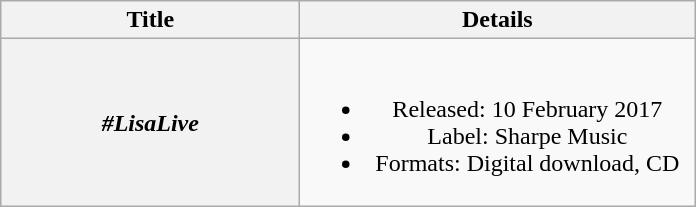<table class="wikitable plainrowheaders" style="text-align:center;">
<tr>
<th scope="col" style="width:12em;">Title</th>
<th scope="col" style="width:16em;">Details</th>
</tr>
<tr>
<th scope="row"><em>#LisaLive</em></th>
<td><br><ul><li>Released: 10 February 2017</li><li>Label: Sharpe Music</li><li>Formats: Digital download, CD</li></ul></td>
</tr>
</table>
